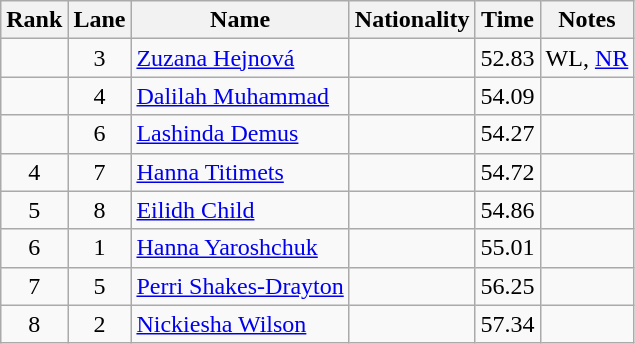<table class="wikitable sortable" style="text-align:center">
<tr>
<th>Rank</th>
<th>Lane</th>
<th>Name</th>
<th>Nationality</th>
<th>Time</th>
<th>Notes</th>
</tr>
<tr>
<td></td>
<td>3</td>
<td align=left><a href='#'>Zuzana Hejnová</a></td>
<td align=left></td>
<td>52.83</td>
<td>WL, <a href='#'>NR</a></td>
</tr>
<tr>
<td></td>
<td>4</td>
<td align=left><a href='#'>Dalilah Muhammad</a></td>
<td align=left></td>
<td>54.09</td>
<td></td>
</tr>
<tr>
<td></td>
<td>6</td>
<td align=left><a href='#'>Lashinda Demus</a></td>
<td align=left></td>
<td>54.27</td>
<td></td>
</tr>
<tr>
<td>4</td>
<td>7</td>
<td align=left><a href='#'>Hanna Titimets</a></td>
<td align=left></td>
<td>54.72</td>
<td></td>
</tr>
<tr>
<td>5</td>
<td>8</td>
<td align=left><a href='#'>Eilidh Child</a></td>
<td align=left></td>
<td>54.86</td>
<td></td>
</tr>
<tr>
<td>6</td>
<td>1</td>
<td align=left><a href='#'>Hanna Yaroshchuk</a></td>
<td align=left></td>
<td>55.01</td>
<td></td>
</tr>
<tr>
<td>7</td>
<td>5</td>
<td align=left><a href='#'>Perri Shakes-Drayton</a></td>
<td align=left></td>
<td>56.25</td>
<td></td>
</tr>
<tr>
<td>8</td>
<td>2</td>
<td align=left><a href='#'>Nickiesha Wilson</a></td>
<td align=left></td>
<td>57.34</td>
<td></td>
</tr>
</table>
